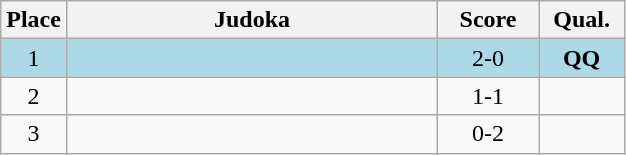<table class=wikitable style="text-align:center">
<tr>
<th width=20>Place</th>
<th width=240>Judoka</th>
<th width=60>Score</th>
<th width=50>Qual.</th>
</tr>
<tr bgcolor=lightblue>
<td>1</td>
<td align=left></td>
<td>2-0</td>
<td><strong>QQ</strong></td>
</tr>
<tr>
<td>2</td>
<td align=left></td>
<td>1-1</td>
<td></td>
</tr>
<tr>
<td>3</td>
<td align=left></td>
<td>0-2</td>
<td></td>
</tr>
</table>
